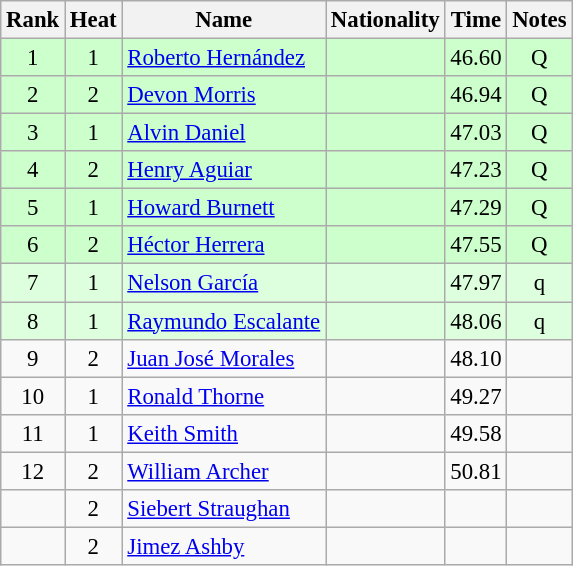<table class="wikitable sortable" style="text-align:center; font-size:95%">
<tr>
<th>Rank</th>
<th>Heat</th>
<th>Name</th>
<th>Nationality</th>
<th>Time</th>
<th>Notes</th>
</tr>
<tr bgcolor=ccffcc>
<td>1</td>
<td>1</td>
<td align=left><a href='#'>Roberto Hernández</a></td>
<td align=left></td>
<td>46.60</td>
<td>Q</td>
</tr>
<tr bgcolor=ccffcc>
<td>2</td>
<td>2</td>
<td align=left><a href='#'>Devon Morris</a></td>
<td align=left></td>
<td>46.94</td>
<td>Q</td>
</tr>
<tr bgcolor=ccffcc>
<td>3</td>
<td>1</td>
<td align=left><a href='#'>Alvin Daniel</a></td>
<td align=left></td>
<td>47.03</td>
<td>Q</td>
</tr>
<tr bgcolor=ccffcc>
<td>4</td>
<td>2</td>
<td align=left><a href='#'>Henry Aguiar</a></td>
<td align=left></td>
<td>47.23</td>
<td>Q</td>
</tr>
<tr bgcolor=ccffcc>
<td>5</td>
<td>1</td>
<td align=left><a href='#'>Howard Burnett</a></td>
<td align=left></td>
<td>47.29</td>
<td>Q</td>
</tr>
<tr bgcolor=ccffcc>
<td>6</td>
<td>2</td>
<td align=left><a href='#'>Héctor Herrera</a></td>
<td align=left></td>
<td>47.55</td>
<td>Q</td>
</tr>
<tr bgcolor=ddffdd>
<td>7</td>
<td>1</td>
<td align=left><a href='#'>Nelson García</a></td>
<td align=left></td>
<td>47.97</td>
<td>q</td>
</tr>
<tr bgcolor=ddffdd>
<td>8</td>
<td>1</td>
<td align=left><a href='#'>Raymundo Escalante</a></td>
<td align=left></td>
<td>48.06</td>
<td>q</td>
</tr>
<tr>
<td>9</td>
<td>2</td>
<td align=left><a href='#'>Juan José Morales</a></td>
<td align=left></td>
<td>48.10</td>
<td></td>
</tr>
<tr>
<td>10</td>
<td>1</td>
<td align=left><a href='#'>Ronald Thorne</a></td>
<td align=left></td>
<td>49.27</td>
<td></td>
</tr>
<tr>
<td>11</td>
<td>1</td>
<td align=left><a href='#'>Keith Smith</a></td>
<td align=left></td>
<td>49.58</td>
<td></td>
</tr>
<tr>
<td>12</td>
<td>2</td>
<td align=left><a href='#'>William Archer</a></td>
<td align=left></td>
<td>50.81</td>
<td></td>
</tr>
<tr>
<td></td>
<td>2</td>
<td align=left><a href='#'>Siebert Straughan</a></td>
<td align=left></td>
<td></td>
<td></td>
</tr>
<tr>
<td></td>
<td>2</td>
<td align=left><a href='#'>Jimez Ashby</a></td>
<td align=left></td>
<td></td>
<td></td>
</tr>
</table>
